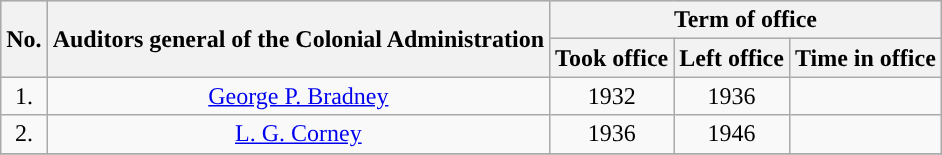<table class="wikitable" style="text-align:center;">
<tr style="background:#cccccc">
<th rowspan=2>No.</th>
<th rowspan=2>Auditors general of the Colonial Administration</th>
<th colspan=3>Term of office</th>
</tr>
<tr>
<th>Took office</th>
<th>Left office</th>
<th>Time in office</th>
</tr>
<tr>
<td>1.</td>
<td><a href='#'>George P. Bradney</a></td>
<td>1932</td>
<td>1936</td>
<td></td>
</tr>
<tr>
<td>2.</td>
<td><a href='#'>L. G. Corney</a></td>
<td>1936</td>
<td>1946</td>
<td></td>
</tr>
<tr>
</tr>
</table>
